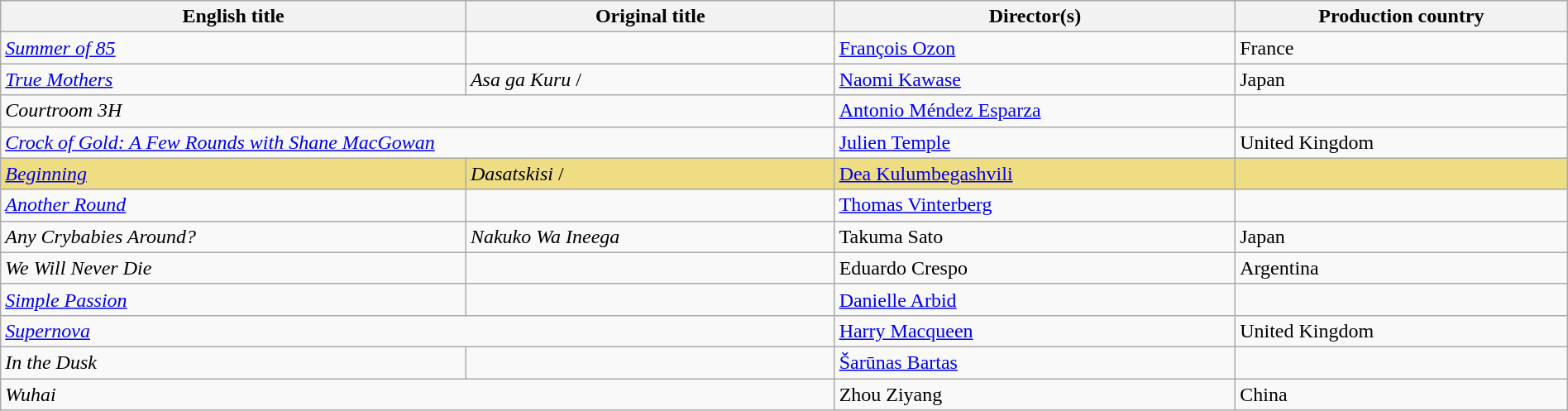<table class="sortable wikitable" style="width:100%; margin-bottom:2px" cellpadding="5">
<tr>
<th scope="col">English title</th>
<th scope="col">Original title</th>
<th scope="col">Director(s)</th>
<th scope="col">Production country</th>
</tr>
<tr>
<td><em><a href='#'>Summer of 85</a></em></td>
<td></td>
<td><a href='#'>François Ozon</a></td>
<td>France</td>
</tr>
<tr>
<td><em><a href='#'>True Mothers</a></em></td>
<td><em>Asa ga Kuru</em> / </td>
<td><a href='#'>Naomi Kawase</a></td>
<td>Japan</td>
</tr>
<tr>
<td colspan = "2"><em>Courtroom 3H</em></td>
<td><a href='#'>Antonio Méndez Esparza</a></td>
<td></td>
</tr>
<tr>
<td colspan = "2"><em><a href='#'>Crock of Gold: A Few Rounds with Shane MacGowan</a></em></td>
<td><a href='#'>Julien Temple</a></td>
<td>United Kingdom</td>
</tr>
<tr style="background:#EEDD82">
<td><em><a href='#'>Beginning</a></em></td>
<td><em>Dasatskisi</em> / </td>
<td><a href='#'>Dea Kulumbegashvili</a></td>
<td></td>
</tr>
<tr>
<td><em><a href='#'>Another Round</a></em></td>
<td></td>
<td><a href='#'>Thomas Vinterberg</a></td>
<td></td>
</tr>
<tr>
<td><em>Any Crybabies Around?</em></td>
<td><em>Nakuko Wa Ineega</em></td>
<td>Takuma Sato</td>
<td>Japan</td>
</tr>
<tr>
<td><em>We Will Never Die</em></td>
<td></td>
<td>Eduardo Crespo</td>
<td>Argentina</td>
</tr>
<tr>
<td><em><a href='#'>Simple Passion</a></em></td>
<td></td>
<td><a href='#'>Danielle Arbid</a></td>
<td></td>
</tr>
<tr>
<td colspan = "2"><em><a href='#'>Supernova</a></em></td>
<td><a href='#'>Harry Macqueen</a></td>
<td>United Kingdom</td>
</tr>
<tr>
<td><em>In the Dusk</em></td>
<td></td>
<td><a href='#'>Šarūnas Bartas</a></td>
<td></td>
</tr>
<tr>
<td colspan = "2"><em>Wuhai</em></td>
<td>Zhou Ziyang</td>
<td>China</td>
</tr>
</table>
